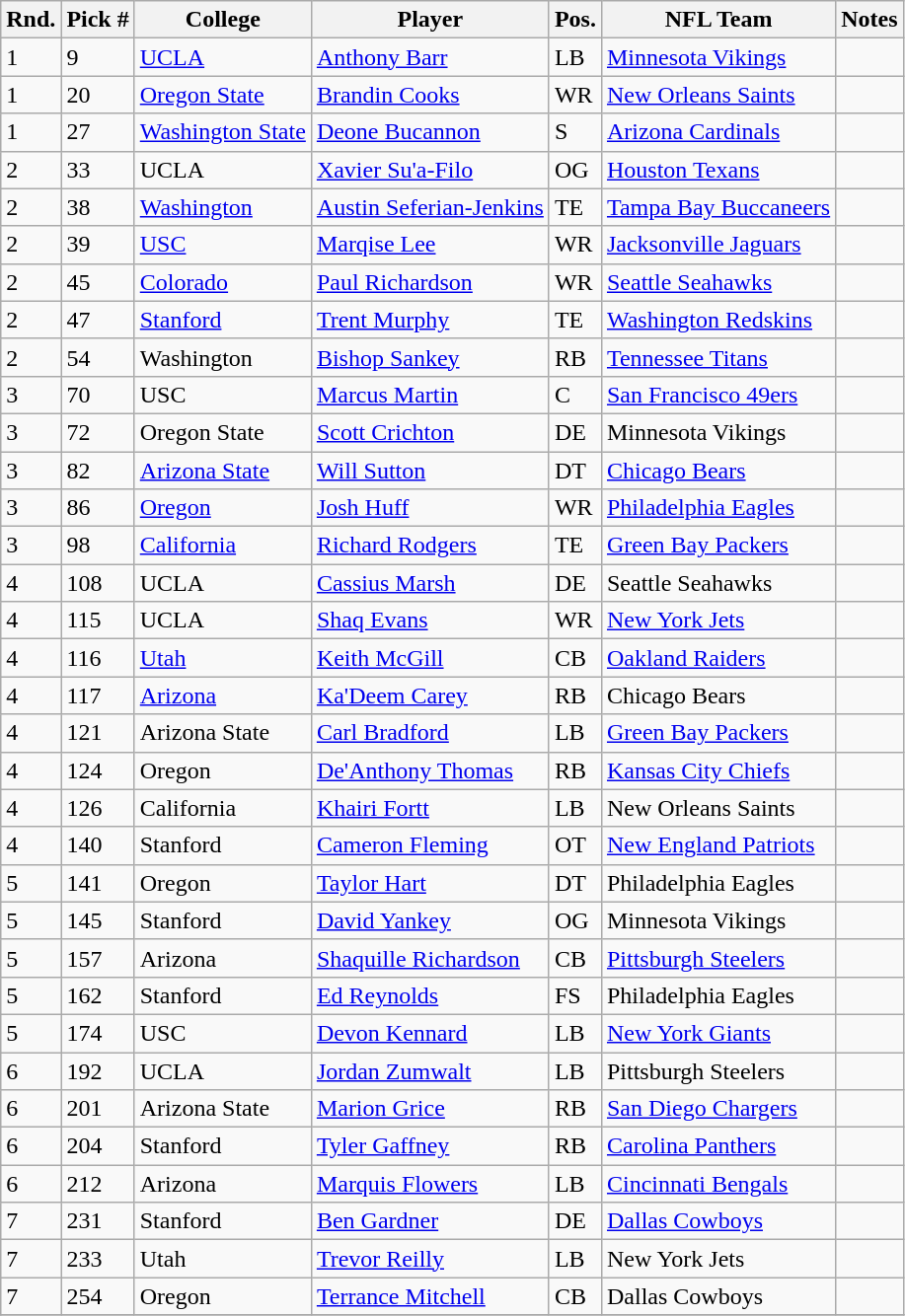<table class="wikitable sortable">
<tr>
<th>Rnd.</th>
<th>Pick #</th>
<th>College</th>
<th>Player</th>
<th>Pos.</th>
<th>NFL Team</th>
<th>Notes</th>
</tr>
<tr>
<td>1</td>
<td>9</td>
<td><a href='#'>UCLA</a></td>
<td><a href='#'>Anthony Barr</a></td>
<td>LB</td>
<td><a href='#'>Minnesota Vikings</a></td>
<td></td>
</tr>
<tr>
<td>1</td>
<td>20</td>
<td><a href='#'>Oregon State</a></td>
<td><a href='#'>Brandin Cooks</a></td>
<td>WR</td>
<td><a href='#'>New Orleans Saints</a></td>
<td></td>
</tr>
<tr>
<td>1</td>
<td>27</td>
<td><a href='#'>Washington State</a></td>
<td><a href='#'>Deone Bucannon</a></td>
<td>S</td>
<td><a href='#'>Arizona Cardinals</a></td>
<td></td>
</tr>
<tr>
<td>2</td>
<td>33</td>
<td>UCLA</td>
<td><a href='#'>Xavier Su'a-Filo</a></td>
<td>OG</td>
<td><a href='#'>Houston Texans</a></td>
<td></td>
</tr>
<tr>
<td>2</td>
<td>38</td>
<td><a href='#'>Washington</a></td>
<td><a href='#'>Austin Seferian-Jenkins</a></td>
<td>TE</td>
<td><a href='#'>Tampa Bay Buccaneers</a></td>
<td></td>
</tr>
<tr>
<td>2</td>
<td>39</td>
<td><a href='#'>USC</a></td>
<td><a href='#'>Marqise Lee</a></td>
<td>WR</td>
<td><a href='#'>Jacksonville Jaguars</a></td>
<td></td>
</tr>
<tr>
<td>2</td>
<td>45</td>
<td><a href='#'>Colorado</a></td>
<td><a href='#'>Paul Richardson</a></td>
<td>WR</td>
<td><a href='#'>Seattle Seahawks</a></td>
<td></td>
</tr>
<tr>
<td>2</td>
<td>47</td>
<td><a href='#'>Stanford</a></td>
<td><a href='#'>Trent Murphy</a></td>
<td>TE</td>
<td><a href='#'>Washington Redskins</a></td>
<td></td>
</tr>
<tr>
<td>2</td>
<td>54</td>
<td>Washington</td>
<td><a href='#'>Bishop Sankey</a></td>
<td>RB</td>
<td><a href='#'>Tennessee Titans</a></td>
<td></td>
</tr>
<tr>
<td>3</td>
<td>70</td>
<td>USC</td>
<td><a href='#'>Marcus Martin</a></td>
<td>C</td>
<td><a href='#'>San Francisco 49ers</a></td>
<td></td>
</tr>
<tr>
<td>3</td>
<td>72</td>
<td>Oregon State</td>
<td><a href='#'>Scott Crichton</a></td>
<td>DE</td>
<td>Minnesota Vikings</td>
<td></td>
</tr>
<tr>
<td>3</td>
<td>82</td>
<td><a href='#'>Arizona State</a></td>
<td><a href='#'>Will Sutton</a></td>
<td>DT</td>
<td><a href='#'>Chicago Bears</a></td>
<td></td>
</tr>
<tr>
<td>3</td>
<td>86</td>
<td><a href='#'>Oregon</a></td>
<td><a href='#'>Josh Huff</a></td>
<td>WR</td>
<td><a href='#'>Philadelphia Eagles</a></td>
<td></td>
</tr>
<tr>
<td>3</td>
<td>98</td>
<td><a href='#'>California</a></td>
<td><a href='#'>Richard Rodgers</a></td>
<td>TE</td>
<td><a href='#'>Green Bay Packers</a></td>
<td></td>
</tr>
<tr>
<td>4</td>
<td>108</td>
<td>UCLA</td>
<td><a href='#'>Cassius Marsh</a></td>
<td>DE</td>
<td>Seattle Seahawks</td>
<td></td>
</tr>
<tr>
<td>4</td>
<td>115</td>
<td>UCLA</td>
<td><a href='#'>Shaq Evans</a></td>
<td>WR</td>
<td><a href='#'>New York Jets</a></td>
<td></td>
</tr>
<tr>
<td>4</td>
<td>116</td>
<td><a href='#'>Utah</a></td>
<td><a href='#'>Keith McGill</a></td>
<td>CB</td>
<td><a href='#'>Oakland Raiders</a></td>
<td></td>
</tr>
<tr>
<td>4</td>
<td>117</td>
<td><a href='#'>Arizona</a></td>
<td><a href='#'>Ka'Deem Carey</a></td>
<td>RB</td>
<td>Chicago Bears</td>
<td></td>
</tr>
<tr>
<td>4</td>
<td>121</td>
<td>Arizona State</td>
<td><a href='#'>Carl Bradford</a></td>
<td>LB</td>
<td><a href='#'>Green Bay Packers</a></td>
<td></td>
</tr>
<tr>
<td>4</td>
<td>124</td>
<td>Oregon</td>
<td><a href='#'>De'Anthony Thomas</a></td>
<td>RB</td>
<td><a href='#'>Kansas City Chiefs</a></td>
<td></td>
</tr>
<tr>
<td>4</td>
<td>126</td>
<td>California</td>
<td><a href='#'>Khairi Fortt</a></td>
<td>LB</td>
<td>New Orleans Saints</td>
<td></td>
</tr>
<tr>
<td>4</td>
<td>140</td>
<td>Stanford</td>
<td><a href='#'>Cameron Fleming</a></td>
<td>OT</td>
<td><a href='#'>New England Patriots</a></td>
<td></td>
</tr>
<tr>
<td>5</td>
<td>141</td>
<td>Oregon</td>
<td><a href='#'>Taylor Hart</a></td>
<td>DT</td>
<td>Philadelphia Eagles</td>
<td></td>
</tr>
<tr>
<td>5</td>
<td>145</td>
<td>Stanford</td>
<td><a href='#'>David Yankey</a></td>
<td>OG</td>
<td>Minnesota Vikings</td>
<td></td>
</tr>
<tr>
<td>5</td>
<td>157</td>
<td>Arizona</td>
<td><a href='#'>Shaquille Richardson</a></td>
<td>CB</td>
<td><a href='#'>Pittsburgh Steelers</a></td>
<td></td>
</tr>
<tr>
<td>5</td>
<td>162</td>
<td>Stanford</td>
<td><a href='#'>Ed Reynolds</a></td>
<td>FS</td>
<td>Philadelphia Eagles</td>
<td></td>
</tr>
<tr>
<td>5</td>
<td>174</td>
<td>USC</td>
<td><a href='#'>Devon Kennard</a></td>
<td>LB</td>
<td><a href='#'>New York Giants</a></td>
<td></td>
</tr>
<tr>
<td>6</td>
<td>192</td>
<td>UCLA</td>
<td><a href='#'>Jordan Zumwalt</a></td>
<td>LB</td>
<td>Pittsburgh Steelers</td>
<td></td>
</tr>
<tr>
<td>6</td>
<td>201</td>
<td>Arizona State</td>
<td><a href='#'>Marion Grice</a></td>
<td>RB</td>
<td><a href='#'>San Diego Chargers</a></td>
<td></td>
</tr>
<tr>
<td>6</td>
<td>204</td>
<td>Stanford</td>
<td><a href='#'>Tyler Gaffney</a></td>
<td>RB</td>
<td><a href='#'>Carolina Panthers</a></td>
<td></td>
</tr>
<tr>
<td>6</td>
<td>212</td>
<td>Arizona</td>
<td><a href='#'>Marquis Flowers</a></td>
<td>LB</td>
<td><a href='#'>Cincinnati Bengals</a></td>
<td></td>
</tr>
<tr>
<td>7</td>
<td>231</td>
<td>Stanford</td>
<td><a href='#'>Ben Gardner</a></td>
<td>DE</td>
<td><a href='#'>Dallas Cowboys</a></td>
<td></td>
</tr>
<tr>
<td>7</td>
<td>233</td>
<td>Utah</td>
<td><a href='#'>Trevor Reilly</a></td>
<td>LB</td>
<td>New York Jets</td>
<td></td>
</tr>
<tr>
<td>7</td>
<td>254</td>
<td>Oregon</td>
<td><a href='#'>Terrance Mitchell</a></td>
<td>CB</td>
<td>Dallas Cowboys</td>
<td></td>
</tr>
<tr>
</tr>
</table>
